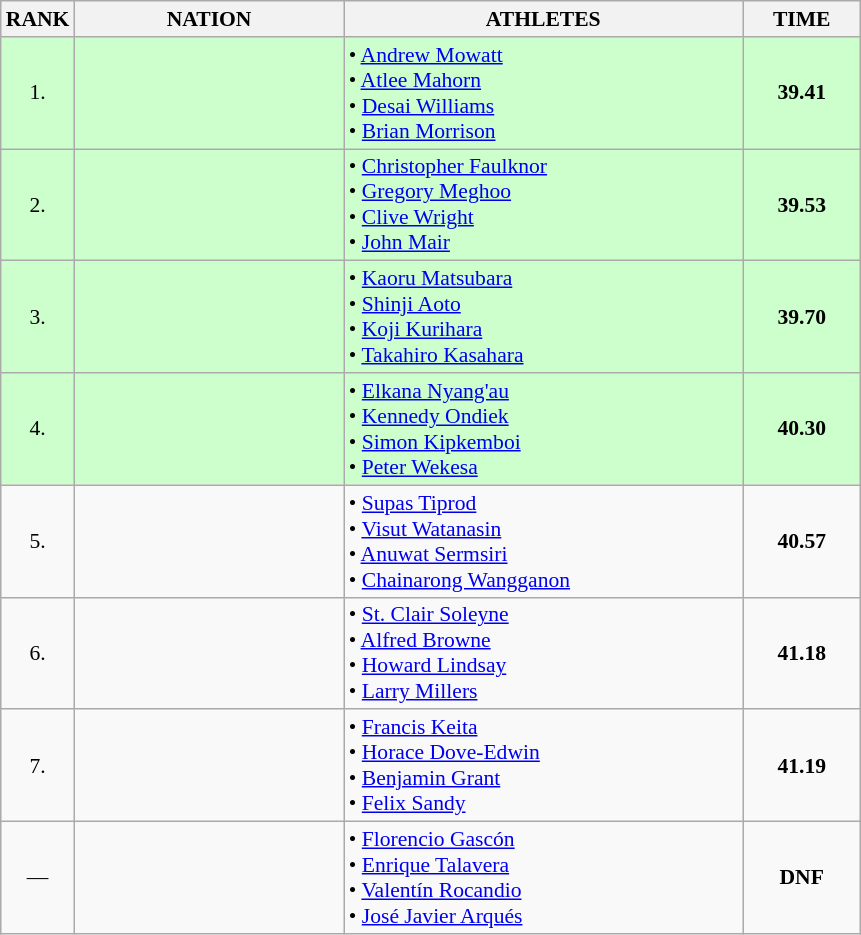<table class="wikitable" style="border-collapse: collapse; font-size: 90%;">
<tr>
<th>RANK</th>
<th style="width: 12em">NATION</th>
<th style="width: 18em">ATHLETES</th>
<th style="width: 5em">TIME</th>
</tr>
<tr style="background:#ccffcc;">
<td align="center">1.</td>
<td align="center"></td>
<td>• <a href='#'>Andrew Mowatt</a><br>• <a href='#'>Atlee Mahorn</a><br>• <a href='#'>Desai Williams</a><br>• <a href='#'>Brian Morrison</a></td>
<td align="center"><strong>39.41</strong></td>
</tr>
<tr style="background:#ccffcc;">
<td align="center">2.</td>
<td align="center"></td>
<td>• <a href='#'>Christopher Faulknor</a><br>• <a href='#'>Gregory Meghoo</a><br>• <a href='#'>Clive Wright</a><br>• <a href='#'>John Mair</a></td>
<td align="center"><strong>39.53</strong></td>
</tr>
<tr style="background:#ccffcc;">
<td align="center">3.</td>
<td align="center"></td>
<td>• <a href='#'>Kaoru Matsubara</a><br>• <a href='#'>Shinji Aoto</a><br>• <a href='#'>Koji Kurihara</a><br>• <a href='#'>Takahiro Kasahara</a></td>
<td align="center"><strong>39.70</strong></td>
</tr>
<tr style="background:#ccffcc;">
<td align="center">4.</td>
<td align="center"></td>
<td>• <a href='#'>Elkana Nyang'au</a><br>• <a href='#'>Kennedy Ondiek</a><br>• <a href='#'>Simon Kipkemboi</a><br>• <a href='#'>Peter Wekesa</a></td>
<td align="center"><strong>40.30</strong></td>
</tr>
<tr>
<td align="center">5.</td>
<td align="center"></td>
<td>• <a href='#'>Supas Tiprod</a><br>• <a href='#'>Visut Watanasin</a><br>• <a href='#'>Anuwat Sermsiri</a><br>• <a href='#'>Chainarong Wangganon</a></td>
<td align="center"><strong>40.57</strong></td>
</tr>
<tr>
<td align="center">6.</td>
<td align="center"></td>
<td>• <a href='#'>St. Clair Soleyne</a><br>• <a href='#'>Alfred Browne</a><br>• <a href='#'>Howard Lindsay</a><br>• <a href='#'>Larry Millers</a></td>
<td align="center"><strong>41.18</strong></td>
</tr>
<tr>
<td align="center">7.</td>
<td align="center"></td>
<td>• <a href='#'>Francis Keita</a><br>• <a href='#'>Horace Dove-Edwin</a><br>• <a href='#'>Benjamin Grant</a><br>• <a href='#'>Felix Sandy</a></td>
<td align="center"><strong>41.19</strong></td>
</tr>
<tr>
<td align="center">—</td>
<td align="center"></td>
<td>• <a href='#'>Florencio Gascón</a><br>• <a href='#'>Enrique Talavera</a><br>• <a href='#'>Valentín Rocandio</a><br>• <a href='#'>José Javier Arqués</a></td>
<td align="center"><strong>DNF</strong></td>
</tr>
</table>
